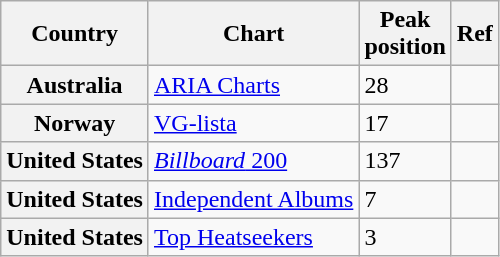<table class="wikitable plainrowheaders">
<tr>
<th scope="col">Country</th>
<th scope="col">Chart</th>
<th scope="col">Peak<br>position</th>
<th scope="col">Ref</th>
</tr>
<tr>
<th scope="row">Australia</th>
<td><a href='#'>ARIA Charts</a></td>
<td>28</td>
<td></td>
</tr>
<tr>
<th scope="row">Norway</th>
<td><a href='#'>VG-lista</a></td>
<td>17</td>
<td></td>
</tr>
<tr>
<th scope="row">United States</th>
<td><a href='#'><em>Billboard</em> 200</a></td>
<td>137</td>
<td></td>
</tr>
<tr>
<th scope="row">United States</th>
<td><a href='#'>Independent Albums</a></td>
<td>7</td>
<td></td>
</tr>
<tr>
<th scope="row">United States</th>
<td><a href='#'>Top Heatseekers</a></td>
<td>3</td>
<td></td>
</tr>
</table>
